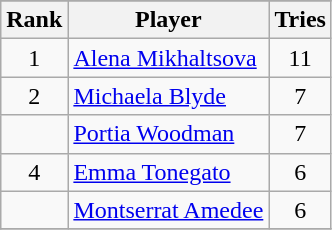<table class="wikitable sortable">
<tr>
</tr>
<tr>
<th>Rank</th>
<th>Player</th>
<th>Tries</th>
</tr>
<tr>
<td align=center>1</td>
<td> <a href='#'>Alena Mikhaltsova</a></td>
<td align=center>11</td>
</tr>
<tr>
<td align=center>2</td>
<td> <a href='#'>Michaela Blyde</a></td>
<td align=center>7</td>
</tr>
<tr>
<td align=center></td>
<td> <a href='#'>Portia Woodman</a></td>
<td align=center>7</td>
</tr>
<tr>
<td align=center>4</td>
<td> <a href='#'>Emma Tonegato</a></td>
<td align=center>6</td>
</tr>
<tr>
<td align=center></td>
<td> <a href='#'>Montserrat Amedee</a></td>
<td align=center>6</td>
</tr>
<tr>
</tr>
</table>
